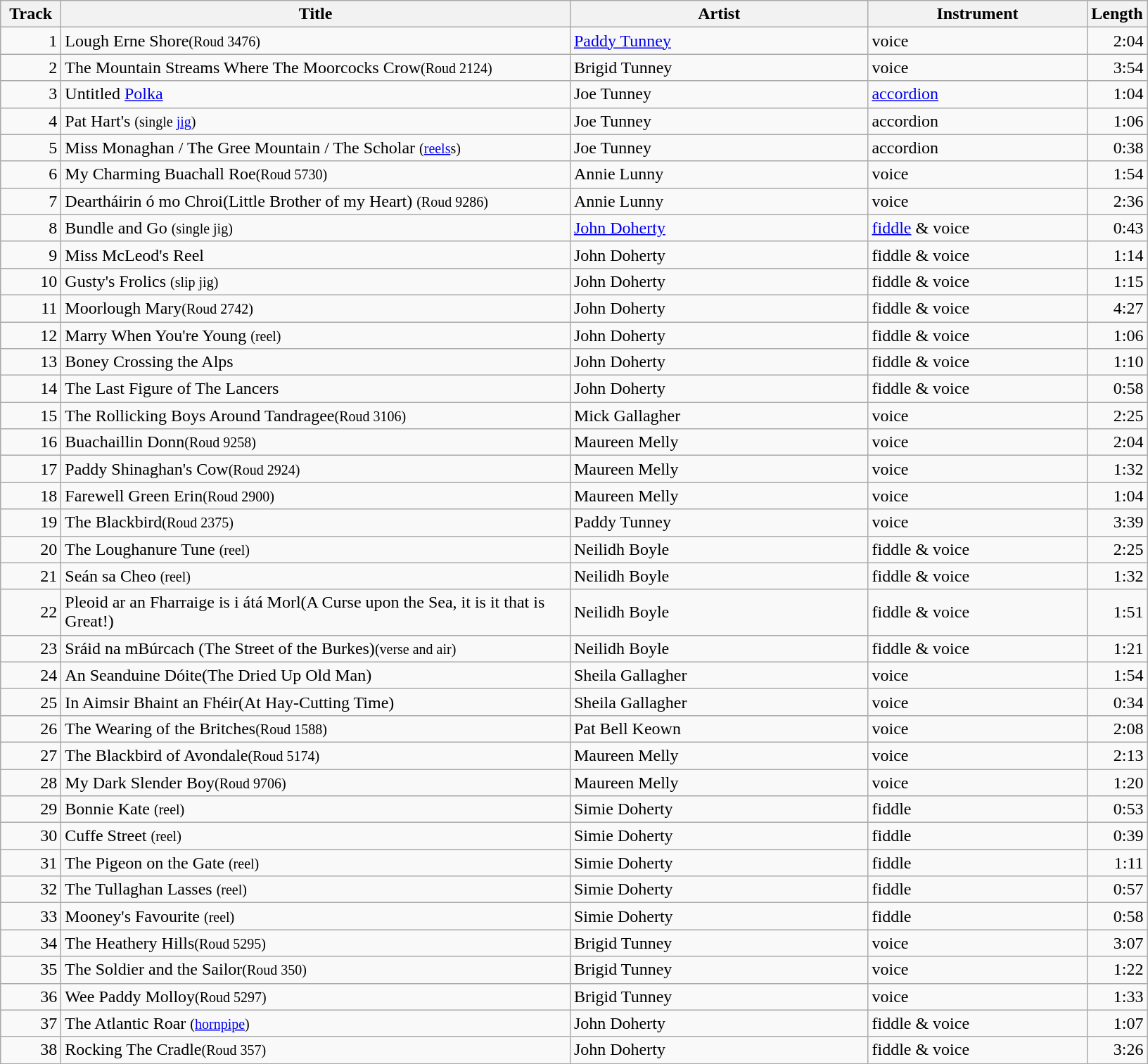<table class="wikitable">
<tr>
<th style="width:  50px">Track</th>
<th style="width: 475px">Title</th>
<th style="width: 275px">Artist</th>
<th style="width: 200px">Instrument</th>
<th style="width:  50px">Length</th>
</tr>
<tr>
<td style="text-align: right;">1</td>
<td>Lough Erne Shore<small>(Roud 3476)</small></td>
<td><a href='#'>Paddy Tunney</a></td>
<td>voice</td>
<td style="text-align: right;">2:04</td>
</tr>
<tr>
<td style="text-align: right;">2</td>
<td>The Mountain Streams Where The Moorcocks Crow<small>(Roud 2124)</small></td>
<td>Brigid Tunney</td>
<td>voice</td>
<td style="text-align: right;">3:54</td>
</tr>
<tr>
<td style="text-align: right;">3</td>
<td>Untitled <a href='#'>Polka</a></td>
<td>Joe Tunney</td>
<td><a href='#'>accordion</a></td>
<td style="text-align: right;">1:04</td>
</tr>
<tr>
<td style="text-align: right;">4</td>
<td>Pat Hart's <small>(single <a href='#'>jig</a>)</small></td>
<td>Joe Tunney</td>
<td>accordion</td>
<td style="text-align: right;">1:06</td>
</tr>
<tr>
<td style="text-align: right;">5</td>
<td>Miss Monaghan / The Gree Mountain / The Scholar <small>(<a href='#'>reels</a>s)</small></td>
<td>Joe Tunney</td>
<td>accordion</td>
<td style="text-align: right;">0:38</td>
</tr>
<tr>
<td style="text-align: right;">6</td>
<td>My Charming Buachall Roe<small>(Roud 5730)</small></td>
<td>Annie Lunny</td>
<td>voice</td>
<td style="text-align: right;">1:54</td>
</tr>
<tr>
<td style="text-align: right;">7</td>
<td>Deartháirin ó mo Chroi(Little Brother of my Heart) <small>(Roud 9286)</small></td>
<td>Annie Lunny</td>
<td>voice</td>
<td style="text-align: right;">2:36</td>
</tr>
<tr>
<td style="text-align: right;">8</td>
<td>Bundle and Go <small>(single jig)</small></td>
<td><a href='#'>John Doherty</a></td>
<td><a href='#'>fiddle</a> & voice</td>
<td style="text-align: right;">0:43</td>
</tr>
<tr>
<td style="text-align: right;">9</td>
<td>Miss McLeod's Reel</td>
<td>John Doherty</td>
<td>fiddle & voice</td>
<td style="text-align: right;">1:14</td>
</tr>
<tr>
<td style="text-align: right;">10</td>
<td>Gusty's Frolics <small>(slip jig)</small></td>
<td>John Doherty</td>
<td>fiddle & voice</td>
<td style="text-align: right;">1:15</td>
</tr>
<tr>
<td style="text-align: right;">11</td>
<td>Moorlough Mary<small>(Roud 2742)</small></td>
<td>John Doherty</td>
<td>fiddle & voice</td>
<td style="text-align: right;">4:27</td>
</tr>
<tr>
<td style="text-align: right;">12</td>
<td>Marry When You're Young <small>(reel)</small></td>
<td>John Doherty</td>
<td>fiddle & voice</td>
<td style="text-align: right;">1:06</td>
</tr>
<tr>
<td style="text-align: right;">13</td>
<td>Boney Crossing the Alps</td>
<td>John Doherty</td>
<td>fiddle & voice</td>
<td style="text-align: right;">1:10</td>
</tr>
<tr>
<td style="text-align: right;">14</td>
<td>The Last Figure of The Lancers</td>
<td>John Doherty</td>
<td>fiddle & voice</td>
<td style="text-align: right;">0:58</td>
</tr>
<tr>
<td style="text-align: right;">15</td>
<td>The Rollicking Boys Around Tandragee<small>(Roud 3106)</small></td>
<td>Mick Gallagher</td>
<td>voice</td>
<td style="text-align: right;">2:25</td>
</tr>
<tr>
<td style="text-align: right;">16</td>
<td>Buachaillin Donn<small>(Roud 9258)</small></td>
<td>Maureen Melly</td>
<td>voice</td>
<td style="text-align: right;">2:04</td>
</tr>
<tr>
<td style="text-align: right;">17</td>
<td>Paddy Shinaghan's Cow<small>(Roud 2924)</small></td>
<td>Maureen Melly</td>
<td>voice</td>
<td style="text-align: right;">1:32</td>
</tr>
<tr>
<td style="text-align: right;">18</td>
<td>Farewell Green Erin<small>(Roud 2900)</small></td>
<td>Maureen Melly</td>
<td>voice</td>
<td style="text-align: right;">1:04</td>
</tr>
<tr>
<td style="text-align: right;">19</td>
<td>The Blackbird<small>(Roud 2375)</small></td>
<td>Paddy Tunney</td>
<td>voice</td>
<td style="text-align: right;">3:39</td>
</tr>
<tr>
<td style="text-align: right;">20</td>
<td>The Loughanure Tune <small>(reel)</small></td>
<td>Neilidh Boyle</td>
<td>fiddle & voice</td>
<td style="text-align: right;">2:25</td>
</tr>
<tr>
<td style="text-align: right;">21</td>
<td>Seán sa Cheo <small>(reel)</small></td>
<td>Neilidh Boyle</td>
<td>fiddle & voice</td>
<td style="text-align: right;">1:32</td>
</tr>
<tr>
<td style="text-align: right;">22</td>
<td>Pleoid ar an Fharraige is i átá Morl(A Curse upon the Sea, it is it that is Great!)</td>
<td>Neilidh Boyle</td>
<td>fiddle & voice</td>
<td style="text-align: right;">1:51</td>
</tr>
<tr>
<td style="text-align: right;">23</td>
<td>Sráid na mBúrcach (The Street of the Burkes)<small>(verse and air)</small></td>
<td>Neilidh Boyle</td>
<td>fiddle & voice</td>
<td style="text-align: right;">1:21</td>
</tr>
<tr>
<td style="text-align: right;">24</td>
<td>An Seanduine Dóite(The Dried Up Old Man)</td>
<td>Sheila Gallagher</td>
<td>voice</td>
<td style="text-align: right;">1:54</td>
</tr>
<tr>
<td style="text-align: right;">25</td>
<td>In Aimsir Bhaint an Fhéir(At Hay-Cutting Time)</td>
<td>Sheila Gallagher</td>
<td>voice</td>
<td style="text-align: right;">0:34</td>
</tr>
<tr>
<td style="text-align: right;">26</td>
<td>The Wearing of the Britches<small>(Roud 1588)</small></td>
<td>Pat Bell Keown</td>
<td>voice</td>
<td style="text-align: right;">2:08</td>
</tr>
<tr>
<td style="text-align: right;">27</td>
<td>The Blackbird of Avondale<small>(Roud 5174)</small></td>
<td>Maureen Melly</td>
<td>voice</td>
<td style="text-align: right;">2:13</td>
</tr>
<tr>
<td style="text-align: right;">28</td>
<td>My Dark Slender Boy<small>(Roud 9706)</small></td>
<td>Maureen Melly</td>
<td>voice</td>
<td style="text-align: right;">1:20</td>
</tr>
<tr>
<td style="text-align: right;">29</td>
<td>Bonnie Kate <small>(reel)</small></td>
<td>Simie Doherty</td>
<td>fiddle</td>
<td style="text-align: right;">0:53</td>
</tr>
<tr>
<td style="text-align: right;">30</td>
<td>Cuffe Street <small>(reel)</small></td>
<td>Simie Doherty</td>
<td>fiddle</td>
<td style="text-align: right;">0:39</td>
</tr>
<tr>
<td style="text-align: right;">31</td>
<td>The Pigeon on the Gate <small>(reel)</small></td>
<td>Simie Doherty</td>
<td>fiddle</td>
<td style="text-align: right;">1:11</td>
</tr>
<tr>
<td style="text-align: right;">32</td>
<td>The Tullaghan Lasses <small>(reel)</small></td>
<td>Simie Doherty</td>
<td>fiddle</td>
<td style="text-align: right;">0:57</td>
</tr>
<tr>
<td style="text-align: right;">33</td>
<td>Mooney's Favourite <small>(reel)</small></td>
<td>Simie Doherty</td>
<td>fiddle</td>
<td style="text-align: right;">0:58</td>
</tr>
<tr>
<td style="text-align: right;">34</td>
<td>The Heathery Hills<small>(Roud 5295)</small></td>
<td>Brigid Tunney</td>
<td>voice</td>
<td style="text-align: right;">3:07</td>
</tr>
<tr>
<td style="text-align: right;">35</td>
<td>The Soldier and the Sailor<small>(Roud 350)</small></td>
<td>Brigid Tunney</td>
<td>voice</td>
<td style="text-align: right;">1:22</td>
</tr>
<tr>
<td style="text-align: right;">36</td>
<td>Wee Paddy Molloy<small>(Roud 5297)</small></td>
<td>Brigid Tunney</td>
<td>voice</td>
<td style="text-align: right;">1:33</td>
</tr>
<tr>
<td style="text-align: right;">37</td>
<td>The Atlantic Roar <small>(<a href='#'>hornpipe</a>)</small></td>
<td>John Doherty</td>
<td>fiddle & voice</td>
<td style="text-align: right;">1:07</td>
</tr>
<tr>
<td style="text-align: right;">38</td>
<td>Rocking The Cradle<small>(Roud 357)</small></td>
<td>John Doherty</td>
<td>fiddle & voice</td>
<td style="text-align: right;">3:26</td>
</tr>
<tr>
</tr>
</table>
